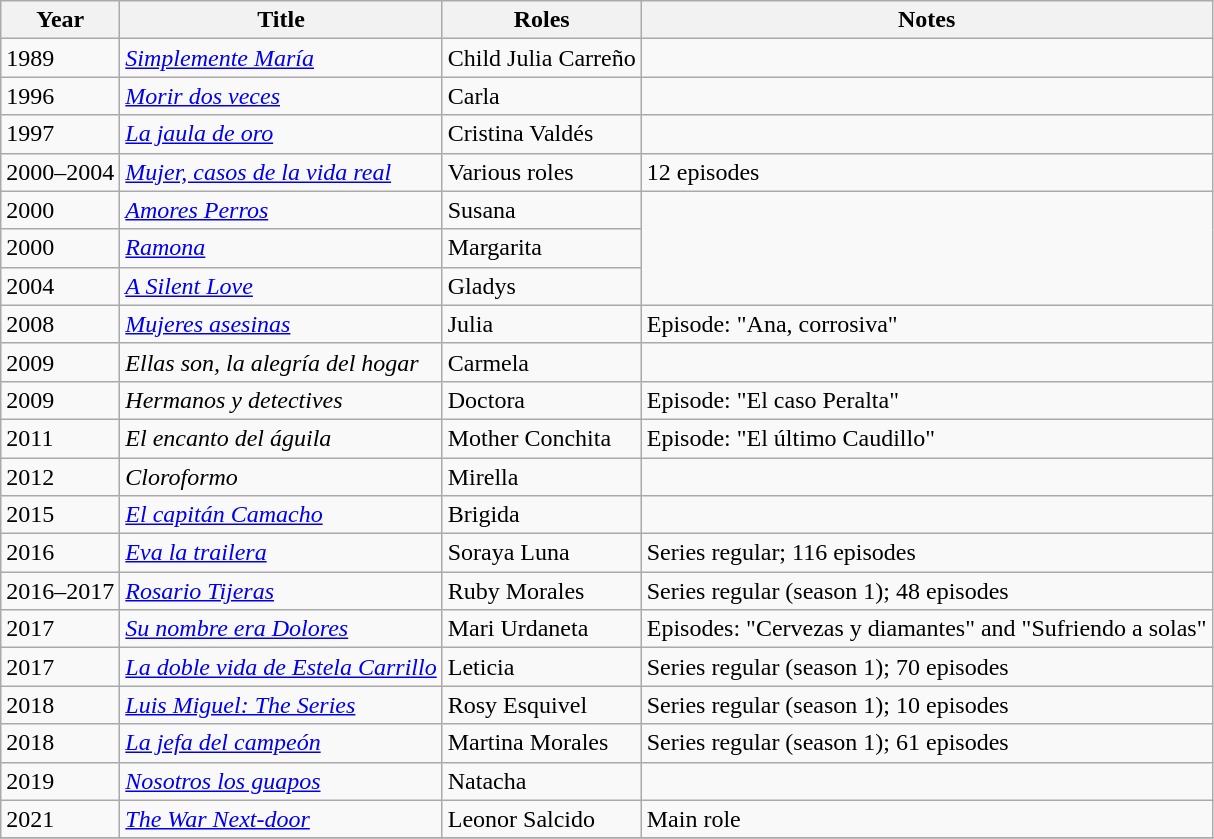<table class="wikitable sortable">
<tr>
<th>Year</th>
<th>Title</th>
<th>Roles</th>
<th>Notes</th>
</tr>
<tr>
<td>1989</td>
<td><em><a href='#'>Simplemente María</a></em></td>
<td>Child Julia Carreño</td>
<td></td>
</tr>
<tr>
<td>1996</td>
<td><em><a href='#'>Morir dos veces</a></em></td>
<td>Carla</td>
<td></td>
</tr>
<tr>
<td>1997</td>
<td><em><a href='#'>La jaula de oro</a></em></td>
<td>Cristina Valdés</td>
<td></td>
</tr>
<tr>
<td>2000–2004</td>
<td><em><a href='#'>Mujer, casos de la vida real</a></em></td>
<td>Various roles</td>
<td>12 episodes</td>
</tr>
<tr>
<td>2000</td>
<td><em><a href='#'>Amores Perros</a></em></td>
<td>Susana</td>
</tr>
<tr>
<td>2000</td>
<td><em><a href='#'>Ramona</a></em></td>
<td>Margarita</td>
</tr>
<tr>
<td>2004</td>
<td><em><a href='#'>A Silent Love</a></em></td>
<td>Gladys</td>
</tr>
<tr>
<td>2008</td>
<td><em><a href='#'>Mujeres asesinas</a></em></td>
<td>Julia</td>
<td>Episode: "Ana, corrosiva"</td>
</tr>
<tr>
<td>2009</td>
<td><em>Ellas son, la alegría del hogar</em></td>
<td>Carmela</td>
<td></td>
</tr>
<tr>
<td>2009</td>
<td><em>Hermanos y detectives</em></td>
<td>Doctora</td>
<td>Episode: "El caso Peralta"</td>
</tr>
<tr>
<td>2011</td>
<td><em>El encanto del águila</em></td>
<td>Mother Conchita</td>
<td>Episode: "El último Caudillo"</td>
</tr>
<tr>
<td>2012</td>
<td><em>Cloroformo</em></td>
<td>Mirella</td>
<td></td>
</tr>
<tr>
<td>2015</td>
<td><em><a href='#'>El capitán Camacho</a></em></td>
<td>Brigida</td>
<td></td>
</tr>
<tr>
<td>2016</td>
<td><em><a href='#'>Eva la trailera</a></em></td>
<td>Soraya Luna</td>
<td>Series regular; 116 episodes</td>
</tr>
<tr>
<td>2016–2017</td>
<td><em><a href='#'>Rosario Tijeras</a></em></td>
<td>Ruby Morales</td>
<td>Series regular (season 1); 48 episodes</td>
</tr>
<tr>
<td>2017</td>
<td><em><a href='#'>Su nombre era Dolores</a></em></td>
<td>Mari Urdaneta</td>
<td>Episodes: "Cervezas y diamantes" and "Sufriendo a solas"</td>
</tr>
<tr>
<td>2017</td>
<td><em><a href='#'>La doble vida de Estela Carrillo</a></em></td>
<td>Leticia</td>
<td>Series regular (season 1); 70 episodes</td>
</tr>
<tr>
<td>2018</td>
<td><em><a href='#'>Luis Miguel: The Series</a></em></td>
<td>Rosy Esquivel</td>
<td>Series regular (season 1); 10 episodes</td>
</tr>
<tr>
<td>2018</td>
<td><em><a href='#'>La jefa del campeón</a></em></td>
<td>Martina Morales</td>
<td>Series regular (season 1); 61 episodes</td>
</tr>
<tr>
<td>2019</td>
<td><em><a href='#'>Nosotros los guapos</a></em></td>
<td>Natacha</td>
<td></td>
</tr>
<tr>
<td>2021</td>
<td><em><a href='#'>The War Next-door</a></em></td>
<td>Leonor Salcido</td>
<td>Main role</td>
</tr>
<tr>
</tr>
</table>
